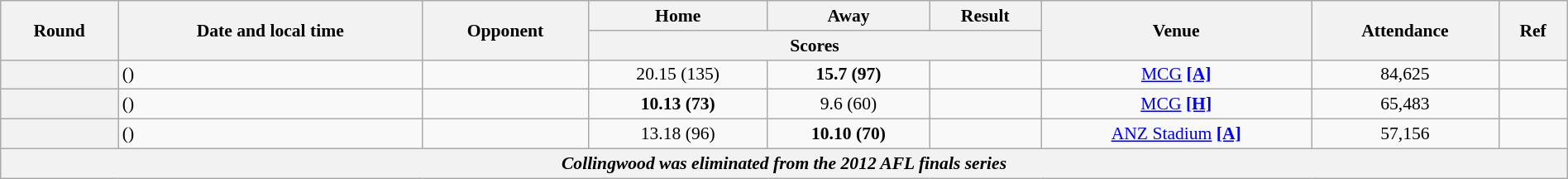<table class="wikitable plainrowheaders" style="font-size:90%; width:100%; text-align:center;">
<tr>
<th scope="col" rowspan="2">Round</th>
<th scope="col" rowspan="2">Date and local time</th>
<th scope="col" rowspan="2">Opponent</th>
<th scope="col">Home</th>
<th scope="col">Away</th>
<th scope="col">Result</th>
<th scope="col" rowspan="2">Venue</th>
<th scope="col" rowspan="2">Attendance</th>
<th scope="col" class="unsortable" rowspan=2>Ref</th>
</tr>
<tr>
<th scope="col" colspan="3">Scores</th>
</tr>
<tr>
<th scope="row"></th>
<td align=left> ()</td>
<td align=left></td>
<td>20.15 (135)</td>
<td><strong>15.7 (97)</strong></td>
<td></td>
<td><a href='#'>MCG</a> <a href='#'><strong>[A]</strong></a></td>
<td>84,625</td>
<td></td>
</tr>
<tr>
<th scope="row"></th>
<td align=left> ()</td>
<td align=left></td>
<td><strong>10.13 (73)</strong></td>
<td>9.6 (60)</td>
<td></td>
<td><a href='#'>MCG</a> <a href='#'><strong>[H]</strong></a></td>
<td>65,483</td>
<td></td>
</tr>
<tr>
<th scope="row"></th>
<td align=left> ()</td>
<td align=left></td>
<td>13.18 (96)</td>
<td><strong>10.10 (70)</strong></td>
<td></td>
<td><a href='#'>ANZ Stadium</a> <a href='#'><strong>[A]</strong></a></td>
<td>57,156</td>
<td></td>
</tr>
<tr>
<th colspan=9><span><em>Collingwood was eliminated from the 2012 AFL finals series</em></span></th>
</tr>
</table>
